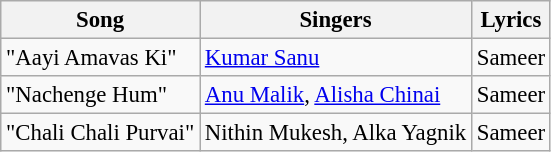<table class="wikitable" style="font-size:95%;">
<tr>
<th>Song</th>
<th>Singers</th>
<th>Lyrics</th>
</tr>
<tr>
<td>"Aayi Amavas Ki"</td>
<td><a href='#'>Kumar Sanu</a></td>
<td>Sameer</td>
</tr>
<tr>
<td>"Nachenge Hum"</td>
<td><a href='#'>Anu Malik</a>, <a href='#'>Alisha Chinai</a></td>
<td>Sameer</td>
</tr>
<tr>
<td>"Chali Chali Purvai"</td>
<td>Nithin Mukesh, Alka Yagnik</td>
<td>Sameer</td>
</tr>
</table>
